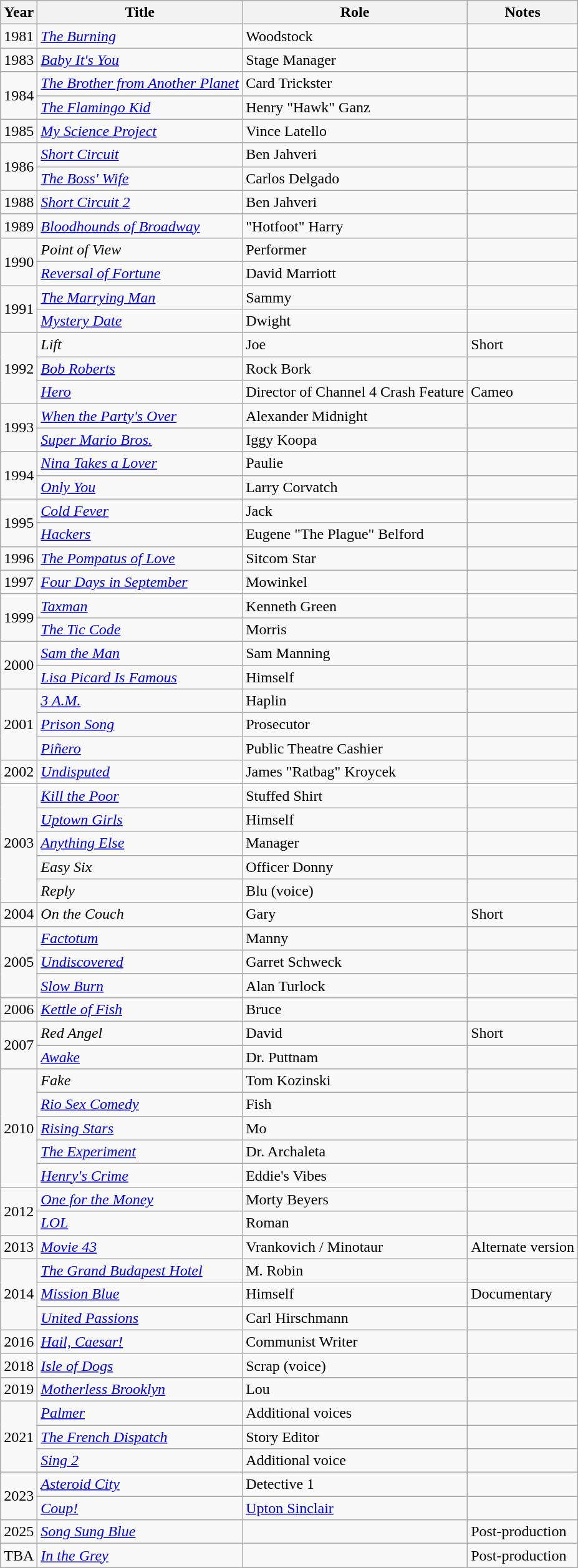<table class="wikitable sortable">
<tr>
<th>Year</th>
<th>Title</th>
<th>Role</th>
<th class="unsortable">Notes</th>
</tr>
<tr>
<td>1981</td>
<td><em><a href='#'>The Burning</a></em></td>
<td>Woodstock</td>
<td></td>
</tr>
<tr>
<td>1983</td>
<td><em><a href='#'>Baby It's You</a></em></td>
<td>Stage Manager</td>
<td></td>
</tr>
<tr>
<td rowspan="2">1984</td>
<td><em><a href='#'>The Brother from Another Planet</a></em></td>
<td>Card Trickster</td>
<td></td>
</tr>
<tr>
<td><em><a href='#'>The Flamingo Kid</a></em></td>
<td>Henry "Hawk" Ganz</td>
<td></td>
</tr>
<tr>
<td>1985</td>
<td><em><a href='#'>My Science Project</a></em></td>
<td>Vince Latello</td>
<td></td>
</tr>
<tr>
<td rowspan="2">1986</td>
<td><em><a href='#'>Short Circuit</a></em></td>
<td>Ben Jahveri</td>
<td></td>
</tr>
<tr>
<td><em><a href='#'>The Boss' Wife</a></em></td>
<td>Carlos Delgado</td>
<td></td>
</tr>
<tr>
<td>1988</td>
<td><em><a href='#'>Short Circuit 2</a></em></td>
<td>Ben Jahveri</td>
<td></td>
</tr>
<tr>
<td>1989</td>
<td><em><a href='#'>Bloodhounds of Broadway</a></em></td>
<td>"Hotfoot" Harry</td>
<td></td>
</tr>
<tr>
<td rowspan="2">1990</td>
<td><em>Point of View</em></td>
<td>Performer</td>
<td></td>
</tr>
<tr>
<td><em><a href='#'>Reversal of Fortune</a></em></td>
<td>David Marriott</td>
<td></td>
</tr>
<tr>
<td rowspan="2">1991</td>
<td><em><a href='#'>The Marrying Man</a></em></td>
<td>Sammy</td>
<td></td>
</tr>
<tr>
<td><em><a href='#'>Mystery Date</a></em></td>
<td>Dwight</td>
<td></td>
</tr>
<tr>
<td rowspan="3">1992</td>
<td><em>Lift</em></td>
<td>Joe</td>
<td>Short</td>
</tr>
<tr>
<td><em><a href='#'>Bob Roberts</a></em></td>
<td>Rock Bork</td>
<td></td>
</tr>
<tr>
<td><em><a href='#'>Hero</a></em></td>
<td>Director of Channel 4 Crash Feature</td>
<td>Cameo</td>
</tr>
<tr>
<td rowspan="2">1993</td>
<td><em><a href='#'>When the Party's Over</a></em></td>
<td>Alexander Midnight</td>
<td></td>
</tr>
<tr>
<td><em><a href='#'>Super Mario Bros.</a></em></td>
<td>Iggy Koopa</td>
<td></td>
</tr>
<tr>
<td rowspan="2">1994</td>
<td><em><a href='#'>Nina Takes a Lover</a></em></td>
<td>Paulie</td>
<td></td>
</tr>
<tr>
<td><em><a href='#'>Only You</a></em></td>
<td>Larry Corvatch</td>
<td></td>
</tr>
<tr>
<td rowspan="2">1995</td>
<td><em><a href='#'>Cold Fever</a></em></td>
<td>Jack</td>
<td></td>
</tr>
<tr>
<td><em><a href='#'>Hackers</a></em></td>
<td>Eugene "The Plague" Belford</td>
<td></td>
</tr>
<tr>
<td>1996</td>
<td><em><a href='#'>The Pompatus of Love</a></em></td>
<td>Sitcom Star</td>
<td></td>
</tr>
<tr>
<td>1997</td>
<td><em><a href='#'>Four Days in September</a></em></td>
<td>Mowinkel</td>
<td></td>
</tr>
<tr>
<td rowspan="2">1999</td>
<td><em><a href='#'>Taxman</a></em></td>
<td>Kenneth Green</td>
<td></td>
</tr>
<tr>
<td><em><a href='#'>The Tic Code</a></em></td>
<td>Morris</td>
<td></td>
</tr>
<tr>
<td rowspan="2">2000</td>
<td><em><a href='#'>Sam the Man</a></em></td>
<td>Sam Manning</td>
<td></td>
</tr>
<tr>
<td><em><a href='#'>Lisa Picard Is Famous</a></em></td>
<td>Himself</td>
<td></td>
</tr>
<tr>
<td rowspan="3">2001</td>
<td><em><a href='#'>3 A.M.</a></em></td>
<td>Haplin</td>
<td></td>
</tr>
<tr>
<td><em><a href='#'>Prison Song</a></em></td>
<td>Prosecutor</td>
<td></td>
</tr>
<tr>
<td><em><a href='#'>Piñero</a></em></td>
<td>Public Theatre Cashier</td>
<td></td>
</tr>
<tr>
<td>2002</td>
<td><em><a href='#'>Undisputed</a></em></td>
<td>James "Ratbag" Kroycek</td>
<td></td>
</tr>
<tr>
<td rowspan="5">2003</td>
<td><em><a href='#'>Kill the Poor</a></em></td>
<td>Stuffed Shirt</td>
<td></td>
</tr>
<tr>
<td><em><a href='#'>Uptown Girls</a></em></td>
<td>Himself</td>
<td></td>
</tr>
<tr>
<td><em><a href='#'>Anything Else</a></em></td>
<td>Manager</td>
<td></td>
</tr>
<tr>
<td><em>Easy Six</em></td>
<td>Officer Donny</td>
<td></td>
</tr>
<tr>
<td><em>Reply</em></td>
<td>Blu (voice)</td>
<td></td>
</tr>
<tr>
<td>2004</td>
<td><em>On the Couch</em></td>
<td>Gary</td>
<td>Short</td>
</tr>
<tr>
<td rowspan="3">2005</td>
<td><em><a href='#'>Factotum</a></em></td>
<td>Manny</td>
<td></td>
</tr>
<tr>
<td><em><a href='#'>Undiscovered</a></em></td>
<td>Garret Schweck</td>
<td></td>
</tr>
<tr>
<td><em><a href='#'>Slow Burn</a></em></td>
<td>Alan Turlock</td>
<td></td>
</tr>
<tr>
<td>2006</td>
<td><em><a href='#'>Kettle of Fish</a></em></td>
<td>Bruce</td>
<td></td>
</tr>
<tr>
<td rowspan="2">2007</td>
<td><em>Red Angel</em></td>
<td>David</td>
<td>Short</td>
</tr>
<tr>
<td><em><a href='#'>Awake</a></em></td>
<td>Dr. Puttnam</td>
<td></td>
</tr>
<tr>
<td rowspan="5">2010</td>
<td><em>Fake</em></td>
<td>Tom Kozinski</td>
<td></td>
</tr>
<tr>
<td><em><a href='#'>Rio Sex Comedy</a></em></td>
<td>Fish</td>
<td></td>
</tr>
<tr>
<td><em><a href='#'>Rising Stars</a></em></td>
<td>Mo</td>
<td></td>
</tr>
<tr>
<td><em><a href='#'>The Experiment</a></em></td>
<td>Dr. Archaleta</td>
<td></td>
</tr>
<tr>
<td><em><a href='#'>Henry's Crime</a></em></td>
<td>Eddie's Vibes</td>
<td></td>
</tr>
<tr>
<td rowspan="2">2012</td>
<td><em><a href='#'>One for the Money</a></em></td>
<td>Morty Beyers</td>
<td></td>
</tr>
<tr>
<td><em><a href='#'>LOL</a></em></td>
<td>Roman</td>
<td></td>
</tr>
<tr>
<td>2013</td>
<td><em><a href='#'>Movie 43</a></em></td>
<td>Vrankovich / Minotaur</td>
<td>Alternate version</td>
</tr>
<tr>
<td rowspan="3">2014</td>
<td><em><a href='#'>The Grand Budapest Hotel</a></em></td>
<td>M. Robin</td>
<td></td>
</tr>
<tr>
<td><em><a href='#'>Mission Blue</a></em></td>
<td>Himself</td>
<td>Documentary</td>
</tr>
<tr>
<td><em><a href='#'>United Passions</a></em></td>
<td>Carl Hirschmann</td>
<td></td>
</tr>
<tr>
<td>2016</td>
<td><em><a href='#'>Hail, Caesar!</a></em></td>
<td>Communist Writer</td>
<td></td>
</tr>
<tr>
<td>2018</td>
<td><em><a href='#'>Isle of Dogs</a></em></td>
<td>Scrap (voice)</td>
<td></td>
</tr>
<tr>
<td>2019</td>
<td><em><a href='#'>Motherless Brooklyn</a></em></td>
<td>Lou</td>
<td></td>
</tr>
<tr>
<td rowspan="3">2021</td>
<td><em><a href='#'>Palmer</a></em></td>
<td>Additional voices</td>
<td></td>
</tr>
<tr>
<td><em><a href='#'>The French Dispatch</a></em></td>
<td>Story Editor</td>
<td></td>
</tr>
<tr>
<td><em><a href='#'>Sing 2</a></em></td>
<td>Additional voice</td>
<td></td>
</tr>
<tr>
<td rowspan="2">2023</td>
<td><em><a href='#'>Asteroid City</a></em></td>
<td>Detective 1</td>
<td></td>
</tr>
<tr>
<td><em><a href='#'>Coup!</a></em></td>
<td><a href='#'>Upton Sinclair</a></td>
<td></td>
</tr>
<tr>
<td>2025</td>
<td><em><a href='#'>Song Sung Blue</a></em></td>
<td></td>
<td>Post-production</td>
</tr>
<tr>
<td>TBA</td>
<td><em><a href='#'>In the Grey</a></em></td>
<td></td>
<td>Post-production</td>
</tr>
</table>
